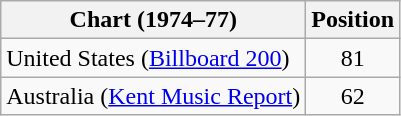<table class="wikitable">
<tr>
<th>Chart (1974–77)</th>
<th>Position</th>
</tr>
<tr>
<td>United States (<a href='#'>Billboard 200</a>)</td>
<td align="center">81</td>
</tr>
<tr>
<td>Australia (<a href='#'>Kent Music Report</a>)</td>
<td align="center">62</td>
</tr>
</table>
